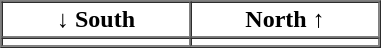<table border="1" cellpadding="2" cellspacing="0">
<tr>
<th>↓ South</th>
<th>North ↑</th>
</tr>
<tr>
<td align="center" width="120pt"></td>
<td align="center" width="120pt"></td>
</tr>
</table>
